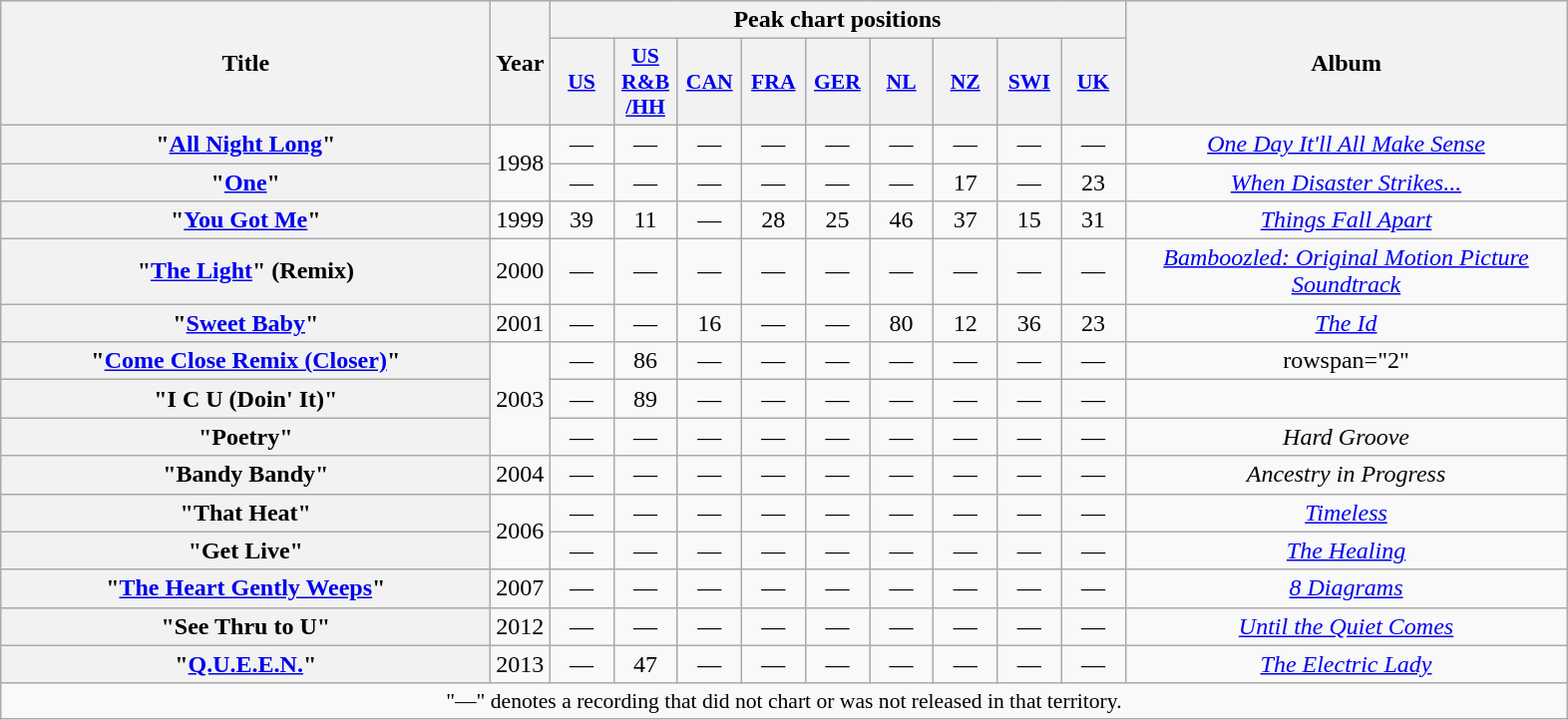<table class="wikitable plainrowheaders" style="text-align:center;">
<tr>
<th scope="col" rowspan="2" style="width:20em;">Title</th>
<th scope="col" rowspan="2" style="width:1em;">Year</th>
<th scope="col" colspan="9">Peak chart positions</th>
<th scope="col" rowspan="2" style="width:18em;">Album</th>
</tr>
<tr>
<th scope="col" style="width:2.5em;font-size:90%;"><a href='#'>US</a><br></th>
<th scope="col" style="width:2.5em;font-size:90%;"><a href='#'>US R&B<br>/HH</a><br></th>
<th scope="col" style="width:2.5em;font-size:90%;"><a href='#'>CAN</a><br></th>
<th scope="col" style="width:2.5em;font-size:90%;"><a href='#'>FRA</a><br></th>
<th scope="col" style="width:2.5em;font-size:90%;"><a href='#'>GER</a><br></th>
<th scope="col" style="width:2.5em;font-size:90%;"><a href='#'>NL</a><br></th>
<th scope="col" style="width:2.5em;font-size:90%;"><a href='#'>NZ</a><br></th>
<th scope="col" style="width:2.5em;font-size:90%;"><a href='#'>SWI</a><br></th>
<th scope="col" style="width:2.5em;font-size:90%;"><a href='#'>UK</a><br></th>
</tr>
<tr>
<th scope="row">"<a href='#'>All Night Long</a>" <br> </th>
<td rowspan="2">1998</td>
<td>—</td>
<td>—</td>
<td>—</td>
<td>—</td>
<td>—</td>
<td>—</td>
<td>—</td>
<td>—</td>
<td>—</td>
<td><em><a href='#'>One Day It'll All Make Sense</a></em></td>
</tr>
<tr>
<th scope="row">"<a href='#'>One</a>" <br> </th>
<td>—</td>
<td>—</td>
<td>—</td>
<td>—</td>
<td>—</td>
<td>—</td>
<td>17</td>
<td>—</td>
<td>23</td>
<td><em><a href='#'>When Disaster Strikes...</a></em></td>
</tr>
<tr>
<th scope="row">"<a href='#'>You Got Me</a>" <br> </th>
<td>1999</td>
<td>39</td>
<td>11</td>
<td>—</td>
<td>28</td>
<td>25</td>
<td>46</td>
<td>37</td>
<td>15</td>
<td>31</td>
<td><em><a href='#'>Things Fall Apart</a></em></td>
</tr>
<tr>
<th scope="row">"<a href='#'>The Light</a>" (Remix) <br> </th>
<td>2000</td>
<td>—</td>
<td>—</td>
<td>—</td>
<td>—</td>
<td>—</td>
<td>—</td>
<td>—</td>
<td>—</td>
<td>—</td>
<td><em><a href='#'>Bamboozled: Original Motion Picture Soundtrack</a></em></td>
</tr>
<tr>
<th scope="row">"<a href='#'>Sweet Baby</a>" <br> </th>
<td>2001</td>
<td>—</td>
<td>—</td>
<td>16</td>
<td>—</td>
<td>—</td>
<td>80</td>
<td>12</td>
<td>36</td>
<td>23</td>
<td><em><a href='#'>The Id</a></em></td>
</tr>
<tr>
<th scope="row">"<a href='#'>Come Close Remix (Closer)</a>" <br> </th>
<td rowspan="3">2003</td>
<td>—</td>
<td>86</td>
<td>—</td>
<td>—</td>
<td>—</td>
<td>—</td>
<td>—</td>
<td>—</td>
<td>—</td>
<td>rowspan="2" </td>
</tr>
<tr>
<th scope="row">"I C U (Doin' It)" <br> </th>
<td>—</td>
<td>89</td>
<td>—</td>
<td>—</td>
<td>—</td>
<td>—</td>
<td>—</td>
<td>—</td>
<td>—</td>
</tr>
<tr>
<th scope="row">"Poetry"<br> </th>
<td>—</td>
<td>—</td>
<td>—</td>
<td>—</td>
<td>—</td>
<td>—</td>
<td>—</td>
<td>—</td>
<td>—</td>
<td><em>Hard Groove</em></td>
</tr>
<tr>
<th scope="row">"Bandy Bandy" <br> </th>
<td>2004</td>
<td>—</td>
<td>—</td>
<td>—</td>
<td>—</td>
<td>—</td>
<td>—</td>
<td>—</td>
<td>—</td>
<td>—</td>
<td><em>Ancestry in Progress</em></td>
</tr>
<tr>
<th scope="row">"That Heat" <br> </th>
<td rowspan="2">2006</td>
<td>—</td>
<td>—</td>
<td>—</td>
<td>—</td>
<td>—</td>
<td>—</td>
<td>—</td>
<td>—</td>
<td>—</td>
<td><em><a href='#'>Timeless</a></em></td>
</tr>
<tr>
<th scope="row">"Get Live" <br> </th>
<td>—</td>
<td>—</td>
<td>—</td>
<td>—</td>
<td>—</td>
<td>—</td>
<td>—</td>
<td>—</td>
<td>—</td>
<td><em><a href='#'>The Healing</a></em></td>
</tr>
<tr>
<th scope="row">"<a href='#'>The Heart Gently Weeps</a>" <br> </th>
<td>2007</td>
<td>—</td>
<td>—</td>
<td>—</td>
<td>—</td>
<td>—</td>
<td>—</td>
<td>—</td>
<td>—</td>
<td>—</td>
<td><em><a href='#'>8 Diagrams</a></em></td>
</tr>
<tr>
<th scope="row">"See Thru to U" <br> </th>
<td>2012</td>
<td>—</td>
<td>—</td>
<td>—</td>
<td>—</td>
<td>—</td>
<td>—</td>
<td>—</td>
<td>—</td>
<td>—</td>
<td><em><a href='#'>Until the Quiet Comes</a></em></td>
</tr>
<tr>
<th scope="row">"<a href='#'>Q.U.E.E.N.</a>" <br> </th>
<td>2013</td>
<td>—</td>
<td>47</td>
<td>—</td>
<td>—</td>
<td>—</td>
<td>—</td>
<td>—</td>
<td>—</td>
<td>—</td>
<td><em><a href='#'>The Electric Lady</a></em></td>
</tr>
<tr>
<td colspan="12" style="font-size:90%">"—" denotes a recording that did not chart or was not released in that territory.</td>
</tr>
</table>
